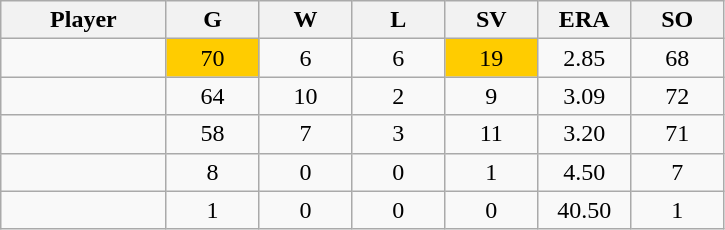<table class="wikitable sortable">
<tr>
<th bgcolor="#DDDDFF" width="16%">Player</th>
<th bgcolor="#DDDDFF" width="9%">G</th>
<th bgcolor="#DDDDFF" width="9%">W</th>
<th bgcolor="#DDDDFF" width="9%">L</th>
<th bgcolor="#DDDDFF" width="9%">SV</th>
<th bgcolor="#DDDDFF" width="9%">ERA</th>
<th bgcolor="#DDDDFF" width="9%">SO</th>
</tr>
<tr align="center">
<td></td>
<td bgcolor=#ffcc00>70</td>
<td>6</td>
<td>6</td>
<td bgcolor=#ffcc00>19</td>
<td>2.85</td>
<td>68</td>
</tr>
<tr align="center">
<td></td>
<td>64</td>
<td>10</td>
<td>2</td>
<td>9</td>
<td>3.09</td>
<td>72</td>
</tr>
<tr align="center">
<td></td>
<td>58</td>
<td>7</td>
<td>3</td>
<td>11</td>
<td>3.20</td>
<td>71</td>
</tr>
<tr align="center">
<td></td>
<td>8</td>
<td>0</td>
<td>0</td>
<td>1</td>
<td>4.50</td>
<td>7</td>
</tr>
<tr align="center">
<td></td>
<td>1</td>
<td>0</td>
<td>0</td>
<td>0</td>
<td>40.50</td>
<td>1</td>
</tr>
</table>
